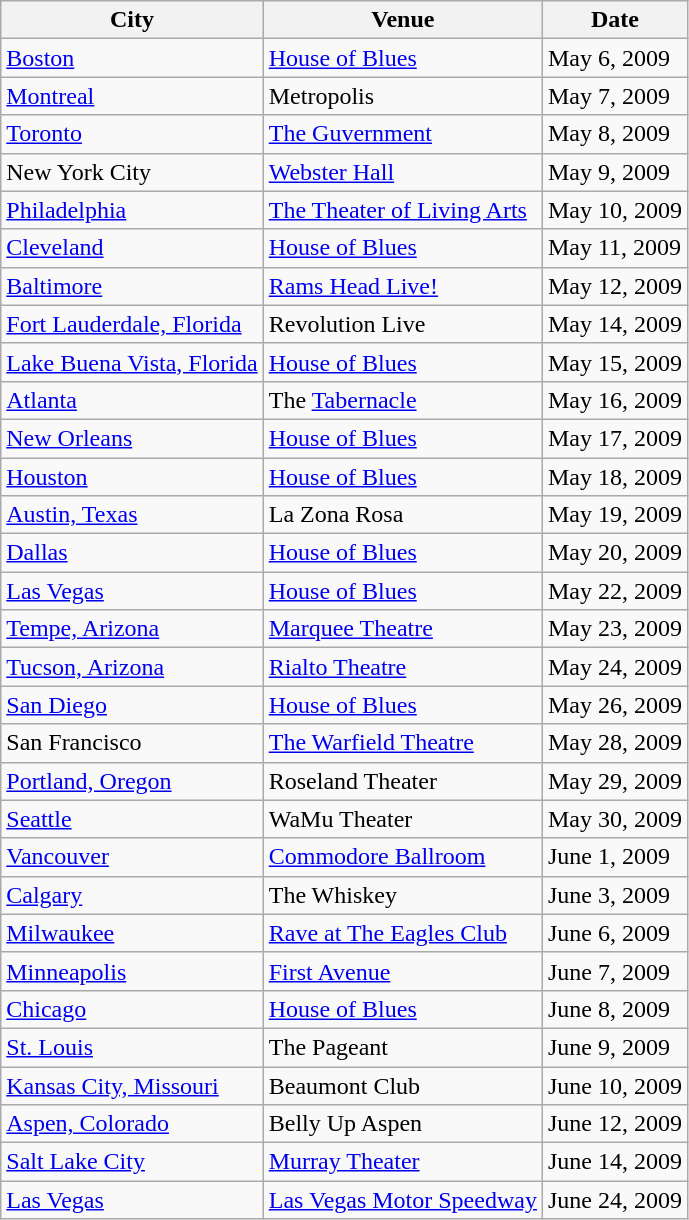<table class="wikitable">
<tr>
<th>City</th>
<th>Venue</th>
<th>Date</th>
</tr>
<tr>
<td><a href='#'>Boston</a></td>
<td><a href='#'>House of Blues</a></td>
<td>May 6, 2009</td>
</tr>
<tr>
<td><a href='#'>Montreal</a></td>
<td>Metropolis</td>
<td>May 7, 2009</td>
</tr>
<tr>
<td><a href='#'>Toronto</a></td>
<td><a href='#'>The Guvernment</a></td>
<td>May 8, 2009</td>
</tr>
<tr>
<td>New York City</td>
<td><a href='#'>Webster Hall</a></td>
<td>May 9, 2009</td>
</tr>
<tr>
<td><a href='#'>Philadelphia</a></td>
<td><a href='#'>The Theater of Living Arts</a></td>
<td>May 10, 2009</td>
</tr>
<tr>
<td><a href='#'>Cleveland</a></td>
<td><a href='#'>House of Blues</a></td>
<td>May 11, 2009</td>
</tr>
<tr>
<td><a href='#'>Baltimore</a></td>
<td><a href='#'>Rams Head Live!</a></td>
<td>May 12, 2009</td>
</tr>
<tr>
<td><a href='#'>Fort Lauderdale, Florida</a></td>
<td>Revolution Live</td>
<td>May 14, 2009</td>
</tr>
<tr>
<td><a href='#'>Lake Buena Vista, Florida</a></td>
<td><a href='#'>House of Blues</a></td>
<td>May 15, 2009</td>
</tr>
<tr>
<td><a href='#'>Atlanta</a></td>
<td>The <a href='#'>Tabernacle</a></td>
<td>May 16, 2009</td>
</tr>
<tr>
<td><a href='#'>New Orleans</a></td>
<td><a href='#'>House of Blues</a></td>
<td>May 17, 2009</td>
</tr>
<tr>
<td><a href='#'>Houston</a></td>
<td><a href='#'>House of Blues</a></td>
<td>May 18, 2009</td>
</tr>
<tr>
<td><a href='#'>Austin, Texas</a></td>
<td>La Zona Rosa</td>
<td>May 19, 2009</td>
</tr>
<tr>
<td><a href='#'>Dallas</a></td>
<td><a href='#'>House of Blues</a></td>
<td>May 20, 2009</td>
</tr>
<tr>
<td><a href='#'>Las Vegas</a></td>
<td><a href='#'>House of Blues</a></td>
<td>May 22, 2009</td>
</tr>
<tr>
<td><a href='#'>Tempe, Arizona</a></td>
<td><a href='#'>Marquee Theatre</a></td>
<td>May 23, 2009</td>
</tr>
<tr>
<td><a href='#'>Tucson, Arizona</a></td>
<td><a href='#'>Rialto Theatre</a></td>
<td>May 24, 2009</td>
</tr>
<tr>
<td><a href='#'>San Diego</a></td>
<td><a href='#'>House of Blues</a></td>
<td>May 26, 2009</td>
</tr>
<tr>
<td>San Francisco</td>
<td><a href='#'>The Warfield Theatre</a></td>
<td>May 28, 2009</td>
</tr>
<tr>
<td><a href='#'>Portland, Oregon</a></td>
<td>Roseland Theater</td>
<td>May 29, 2009</td>
</tr>
<tr>
<td><a href='#'>Seattle</a></td>
<td>WaMu Theater</td>
<td>May 30, 2009</td>
</tr>
<tr>
<td><a href='#'>Vancouver</a></td>
<td><a href='#'>Commodore Ballroom</a></td>
<td>June 1, 2009</td>
</tr>
<tr>
<td><a href='#'>Calgary</a></td>
<td>The Whiskey</td>
<td>June 3, 2009</td>
</tr>
<tr>
<td><a href='#'>Milwaukee</a></td>
<td><a href='#'>Rave at The Eagles Club</a></td>
<td>June 6, 2009</td>
</tr>
<tr>
<td><a href='#'>Minneapolis</a></td>
<td><a href='#'>First Avenue</a></td>
<td>June 7, 2009</td>
</tr>
<tr>
<td><a href='#'>Chicago</a></td>
<td><a href='#'>House of Blues</a></td>
<td>June 8, 2009</td>
</tr>
<tr>
<td><a href='#'>St. Louis</a></td>
<td>The Pageant</td>
<td>June 9, 2009</td>
</tr>
<tr>
<td><a href='#'>Kansas City, Missouri</a></td>
<td>Beaumont Club</td>
<td>June 10, 2009</td>
</tr>
<tr>
<td><a href='#'>Aspen, Colorado</a></td>
<td>Belly Up Aspen</td>
<td>June 12, 2009</td>
</tr>
<tr>
<td><a href='#'>Salt Lake City</a></td>
<td><a href='#'>Murray Theater</a></td>
<td>June 14, 2009</td>
</tr>
<tr>
<td><a href='#'>Las Vegas</a></td>
<td><a href='#'>Las Vegas Motor Speedway</a></td>
<td>June 24, 2009</td>
</tr>
</table>
